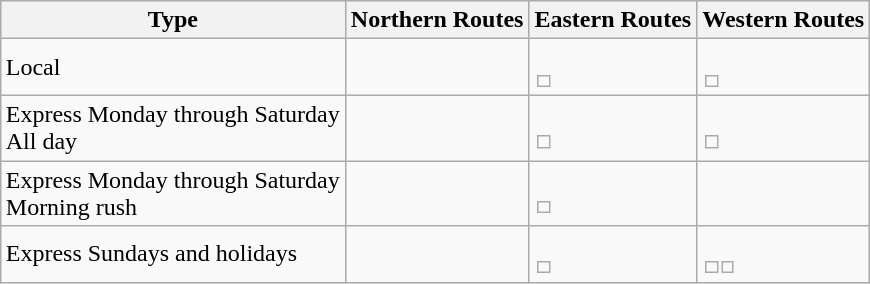<table class="wikitable" style="margin-left: auto; margin-right: auto; border: none;">
<tr>
<th>Type</th>
<th>Northern Routes</th>
<th>Eastern Routes</th>
<th>Western Routes</th>
</tr>
<tr>
<td>Local</td>
<td></td>
<td><br><table style="border:0px;">
<tr>
<td></td>
</tr>
</table>
</td>
<td><br><table style="border:0px;">
<tr>
<td></td>
</tr>
</table>
</td>
</tr>
<tr>
<td>Express Monday through Saturday<br>All day</td>
<td></td>
<td><br><table style="border:0px;">
<tr>
<td></td>
</tr>
</table>
</td>
<td><br><table style="border:0px;">
<tr>
<td></td>
</tr>
</table>
</td>
</tr>
<tr>
<td>Express Monday through Saturday<br>Morning rush</td>
<td></td>
<td><br><table style="border:0px;">
<tr>
<td></td>
</tr>
</table>
</td>
<td></td>
</tr>
<tr>
<td>Express Sundays and holidays</td>
<td></td>
<td><br><table style="border:0px;">
<tr>
<td></td>
</tr>
</table>
</td>
<td><br><table style="border:0px;">
<tr>
<td></td>
<td></td>
</tr>
</table>
</td>
</tr>
</table>
